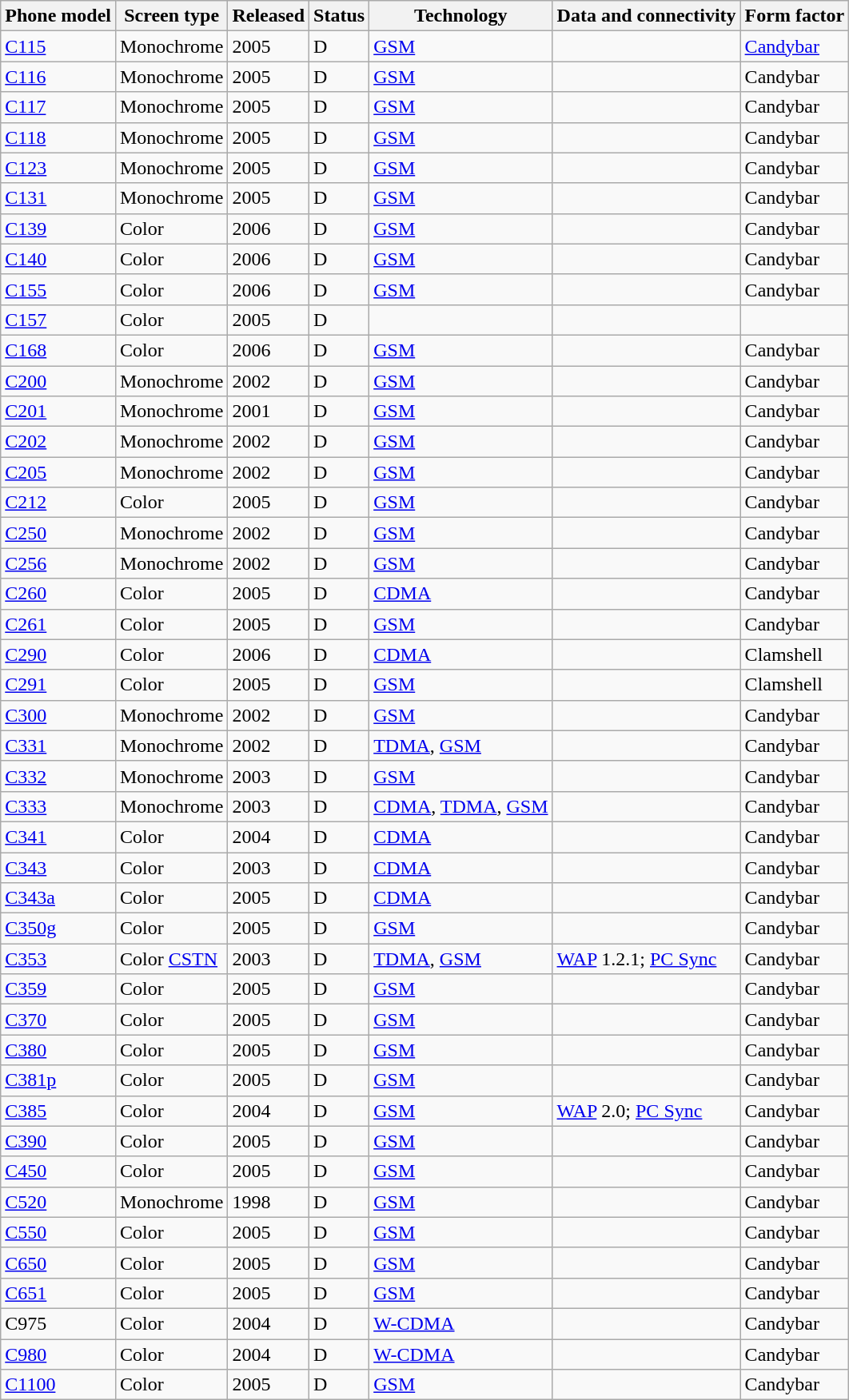<table class="wikitable sortable">
<tr>
<th><strong>Phone model</strong></th>
<th><strong>Screen type</strong></th>
<th><strong>Released</strong></th>
<th><strong>Status</strong></th>
<th><strong>Technology</strong></th>
<th><strong>Data and connectivity</strong></th>
<th><strong>Form factor</strong></th>
</tr>
<tr>
<td><a href='#'>C115</a></td>
<td>Monochrome</td>
<td>2005</td>
<td>D</td>
<td><a href='#'>GSM</a></td>
<td></td>
<td><a href='#'>Candybar</a></td>
</tr>
<tr>
<td><a href='#'>C116</a></td>
<td>Monochrome</td>
<td>2005</td>
<td>D</td>
<td><a href='#'>GSM</a></td>
<td></td>
<td>Candybar</td>
</tr>
<tr>
<td><a href='#'>C117</a></td>
<td>Monochrome</td>
<td>2005</td>
<td>D</td>
<td><a href='#'>GSM</a></td>
<td></td>
<td>Candybar</td>
</tr>
<tr>
<td><a href='#'>C118</a></td>
<td>Monochrome</td>
<td>2005</td>
<td>D</td>
<td><a href='#'>GSM</a></td>
<td></td>
<td>Candybar</td>
</tr>
<tr>
<td><a href='#'>C123</a></td>
<td>Monochrome</td>
<td>2005</td>
<td>D</td>
<td><a href='#'>GSM</a></td>
<td></td>
<td>Candybar</td>
</tr>
<tr>
<td><a href='#'>C131</a></td>
<td>Monochrome</td>
<td>2005</td>
<td>D</td>
<td><a href='#'>GSM</a></td>
<td></td>
<td>Candybar</td>
</tr>
<tr>
<td><a href='#'>C139</a></td>
<td>Color</td>
<td>2006</td>
<td>D</td>
<td><a href='#'>GSM</a></td>
<td></td>
<td>Candybar</td>
</tr>
<tr>
<td><a href='#'>C140</a></td>
<td>Color</td>
<td>2006</td>
<td>D</td>
<td><a href='#'>GSM</a></td>
<td></td>
<td>Candybar</td>
</tr>
<tr>
<td><a href='#'>C155</a></td>
<td>Color</td>
<td>2006</td>
<td>D</td>
<td><a href='#'>GSM</a></td>
<td></td>
<td>Candybar</td>
</tr>
<tr>
<td><a href='#'>C157</a></td>
<td>Color</td>
<td>2005</td>
<td>D</td>
<td></td>
<td></td>
<td></td>
</tr>
<tr>
<td><a href='#'>C168</a></td>
<td>Color</td>
<td>2006</td>
<td>D</td>
<td><a href='#'>GSM</a></td>
<td></td>
<td>Candybar</td>
</tr>
<tr>
<td><a href='#'>C200</a></td>
<td>Monochrome</td>
<td>2002</td>
<td>D</td>
<td><a href='#'>GSM</a></td>
<td></td>
<td>Candybar</td>
</tr>
<tr>
<td><a href='#'>C201</a></td>
<td>Monochrome</td>
<td>2001</td>
<td>D</td>
<td><a href='#'>GSM</a></td>
<td></td>
<td>Candybar</td>
</tr>
<tr>
<td><a href='#'>C202</a></td>
<td>Monochrome</td>
<td>2002</td>
<td>D</td>
<td><a href='#'>GSM</a></td>
<td></td>
<td>Candybar</td>
</tr>
<tr>
<td><a href='#'>C205</a></td>
<td>Monochrome</td>
<td>2002</td>
<td>D</td>
<td><a href='#'>GSM</a></td>
<td></td>
<td>Candybar</td>
</tr>
<tr>
<td><a href='#'>C212</a></td>
<td>Color</td>
<td>2005</td>
<td>D</td>
<td><a href='#'>GSM</a></td>
<td></td>
<td>Candybar</td>
</tr>
<tr>
<td><a href='#'>C250</a></td>
<td>Monochrome</td>
<td>2002</td>
<td>D</td>
<td><a href='#'>GSM</a></td>
<td></td>
<td>Candybar</td>
</tr>
<tr>
<td><a href='#'>C256</a></td>
<td>Monochrome</td>
<td>2002</td>
<td>D</td>
<td><a href='#'>GSM</a></td>
<td></td>
<td>Candybar</td>
</tr>
<tr>
<td><a href='#'>C260</a></td>
<td>Color</td>
<td>2005</td>
<td>D</td>
<td><a href='#'>CDMA</a></td>
<td></td>
<td>Candybar</td>
</tr>
<tr>
<td><a href='#'>C261</a></td>
<td>Color</td>
<td>2005</td>
<td>D</td>
<td><a href='#'>GSM</a></td>
<td></td>
<td>Candybar</td>
</tr>
<tr>
<td><a href='#'>C290</a></td>
<td>Color</td>
<td>2006</td>
<td>D</td>
<td><a href='#'>CDMA</a></td>
<td></td>
<td>Clamshell</td>
</tr>
<tr>
<td><a href='#'>C291</a></td>
<td>Color</td>
<td>2005</td>
<td>D</td>
<td><a href='#'>GSM</a></td>
<td></td>
<td>Clamshell</td>
</tr>
<tr>
<td><a href='#'>C300</a></td>
<td>Monochrome</td>
<td>2002</td>
<td>D</td>
<td><a href='#'>GSM</a></td>
<td></td>
<td>Candybar</td>
</tr>
<tr>
<td><a href='#'>C331</a></td>
<td>Monochrome</td>
<td>2002</td>
<td>D</td>
<td><a href='#'>TDMA</a>, <a href='#'>GSM</a></td>
<td></td>
<td>Candybar</td>
</tr>
<tr>
<td><a href='#'>C332</a></td>
<td>Monochrome</td>
<td>2003</td>
<td>D</td>
<td><a href='#'>GSM</a></td>
<td></td>
<td>Candybar</td>
</tr>
<tr>
<td><a href='#'>C333</a></td>
<td>Monochrome</td>
<td>2003</td>
<td>D</td>
<td><a href='#'>CDMA</a>, <a href='#'>TDMA</a>, <a href='#'>GSM</a></td>
<td></td>
<td>Candybar</td>
</tr>
<tr>
<td><a href='#'>C341</a></td>
<td>Color</td>
<td>2004</td>
<td>D</td>
<td><a href='#'>CDMA</a></td>
<td></td>
<td>Candybar</td>
</tr>
<tr>
<td><a href='#'>C343</a></td>
<td>Color</td>
<td>2003</td>
<td>D</td>
<td><a href='#'>CDMA</a></td>
<td></td>
<td>Candybar</td>
</tr>
<tr>
<td><a href='#'>C343a</a></td>
<td>Color</td>
<td>2005</td>
<td>D</td>
<td><a href='#'>CDMA</a></td>
<td></td>
<td>Candybar</td>
</tr>
<tr>
<td><a href='#'>C350g</a></td>
<td>Color</td>
<td>2005</td>
<td>D</td>
<td><a href='#'>GSM</a></td>
<td></td>
<td>Candybar</td>
</tr>
<tr>
<td><a href='#'>C353</a></td>
<td>Color <a href='#'>CSTN</a></td>
<td>2003</td>
<td>D</td>
<td><a href='#'>TDMA</a>, <a href='#'>GSM</a></td>
<td><a href='#'>WAP</a> 1.2.1; <a href='#'>PC Sync</a></td>
<td>Candybar</td>
</tr>
<tr>
<td><a href='#'>C359</a></td>
<td>Color</td>
<td>2005</td>
<td>D</td>
<td><a href='#'>GSM</a></td>
<td></td>
<td>Candybar</td>
</tr>
<tr>
<td><a href='#'>C370</a></td>
<td>Color</td>
<td>2005</td>
<td>D</td>
<td><a href='#'>GSM</a></td>
<td></td>
<td>Candybar</td>
</tr>
<tr>
<td><a href='#'>C380</a></td>
<td>Color</td>
<td>2005</td>
<td>D</td>
<td><a href='#'>GSM</a></td>
<td></td>
<td>Candybar</td>
</tr>
<tr>
<td><a href='#'>C381p</a></td>
<td>Color</td>
<td>2005</td>
<td>D</td>
<td><a href='#'>GSM</a></td>
<td></td>
<td>Candybar</td>
</tr>
<tr>
<td><a href='#'>C385</a></td>
<td>Color</td>
<td>2004</td>
<td>D</td>
<td><a href='#'>GSM</a></td>
<td><a href='#'>WAP</a> 2.0; <a href='#'>PC Sync</a></td>
<td>Candybar</td>
</tr>
<tr>
<td><a href='#'>C390</a></td>
<td>Color</td>
<td>2005</td>
<td>D</td>
<td><a href='#'>GSM</a></td>
<td></td>
<td>Candybar</td>
</tr>
<tr>
<td><a href='#'>C450</a></td>
<td>Color</td>
<td>2005</td>
<td>D</td>
<td><a href='#'>GSM</a></td>
<td></td>
<td>Candybar</td>
</tr>
<tr>
<td><a href='#'>C520</a></td>
<td>Monochrome</td>
<td>1998</td>
<td>D</td>
<td><a href='#'>GSM</a></td>
<td></td>
<td>Candybar</td>
</tr>
<tr>
<td><a href='#'>C550</a></td>
<td>Color</td>
<td>2005</td>
<td>D</td>
<td><a href='#'>GSM</a></td>
<td></td>
<td>Candybar</td>
</tr>
<tr>
<td><a href='#'>C650</a></td>
<td>Color</td>
<td>2005</td>
<td>D</td>
<td><a href='#'>GSM</a></td>
<td></td>
<td>Candybar</td>
</tr>
<tr>
<td><a href='#'>C651</a></td>
<td>Color</td>
<td>2005</td>
<td>D</td>
<td><a href='#'>GSM</a></td>
<td></td>
<td>Candybar</td>
</tr>
<tr>
<td>C975</td>
<td>Color</td>
<td>2004</td>
<td>D</td>
<td><a href='#'>W-CDMA</a></td>
<td></td>
<td>Candybar</td>
</tr>
<tr>
<td><a href='#'>C980</a></td>
<td>Color</td>
<td>2004</td>
<td>D</td>
<td><a href='#'>W-CDMA</a></td>
<td></td>
<td>Candybar</td>
</tr>
<tr>
<td><a href='#'>C1100</a></td>
<td>Color</td>
<td>2005</td>
<td>D</td>
<td><a href='#'>GSM</a></td>
<td></td>
<td>Candybar</td>
</tr>
</table>
